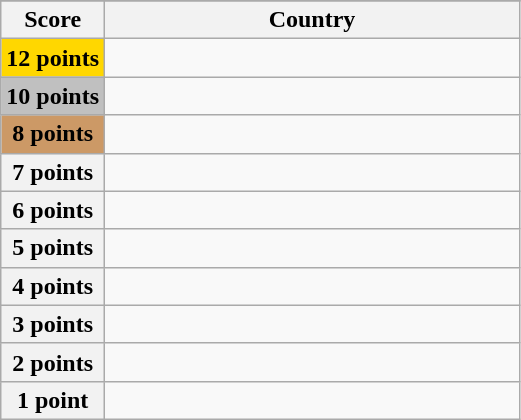<table class="wikitable">
<tr>
</tr>
<tr>
<th scope="col" width="20%">Score</th>
<th scope="col">Country</th>
</tr>
<tr>
<th scope="row" style="background:gold">12 points</th>
<td></td>
</tr>
<tr>
<th scope="row" style="background:silver">10 points</th>
<td></td>
</tr>
<tr>
<th scope="row" style="background:#CC9966">8 points</th>
<td></td>
</tr>
<tr>
<th scope="row">7 points</th>
<td></td>
</tr>
<tr>
<th scope="row">6 points</th>
<td></td>
</tr>
<tr>
<th scope="row">5 points</th>
<td></td>
</tr>
<tr>
<th scope="row">4 points</th>
<td></td>
</tr>
<tr>
<th scope="row">3 points</th>
<td></td>
</tr>
<tr>
<th scope="row">2 points</th>
<td></td>
</tr>
<tr>
<th scope="row">1 point</th>
<td></td>
</tr>
</table>
